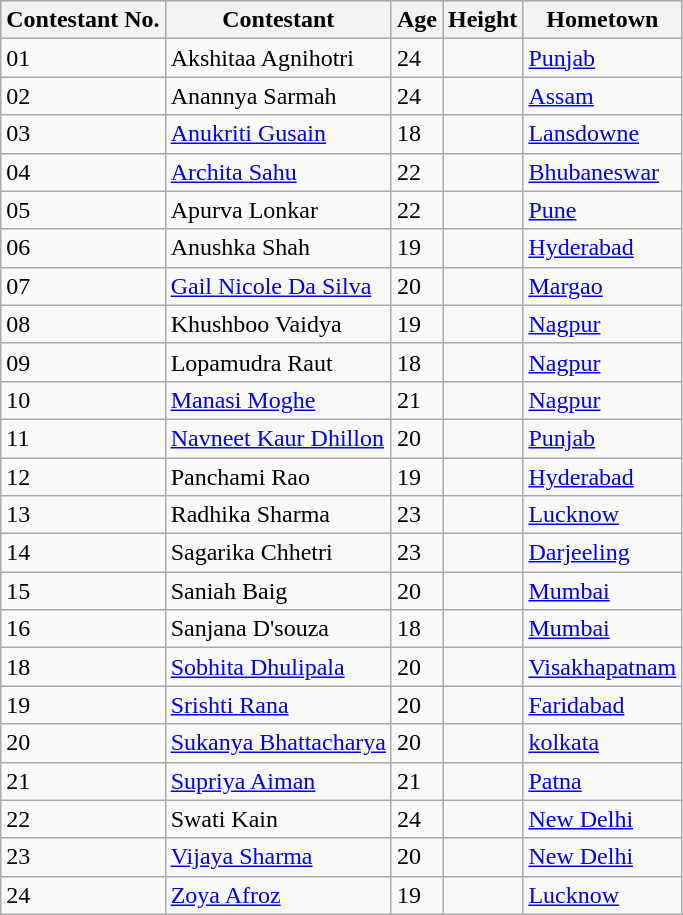<table class="sortable wikitable">
<tr style="background:#ccc;">
<th>Contestant No.</th>
<th>Contestant</th>
<th>Age</th>
<th>Height</th>
<th>Hometown</th>
</tr>
<tr>
<td>01</td>
<td>Akshitaa Agnihotri</td>
<td>24</td>
<td></td>
<td><a href='#'>Punjab</a></td>
</tr>
<tr>
<td>02</td>
<td>Anannya Sarmah</td>
<td>24</td>
<td></td>
<td><a href='#'>Assam</a></td>
</tr>
<tr>
<td>03</td>
<td><a href='#'>Anukriti Gusain</a></td>
<td>18</td>
<td></td>
<td><a href='#'>Lansdowne</a></td>
</tr>
<tr>
<td>04</td>
<td><a href='#'>Archita Sahu</a></td>
<td>22</td>
<td></td>
<td><a href='#'>Bhubaneswar</a></td>
</tr>
<tr>
<td>05</td>
<td>Apurva Lonkar</td>
<td>22</td>
<td></td>
<td><a href='#'>Pune</a></td>
</tr>
<tr>
<td>06</td>
<td>Anushka Shah</td>
<td>19</td>
<td></td>
<td><a href='#'>Hyderabad</a></td>
</tr>
<tr>
<td>07</td>
<td><a href='#'>Gail Nicole Da Silva</a></td>
<td>20</td>
<td></td>
<td><a href='#'>Margao</a></td>
</tr>
<tr>
<td>08</td>
<td>Khushboo Vaidya</td>
<td>19</td>
<td></td>
<td><a href='#'>Nagpur</a></td>
</tr>
<tr>
<td>09</td>
<td>Lopamudra Raut</td>
<td>18</td>
<td></td>
<td><a href='#'>Nagpur</a></td>
</tr>
<tr>
<td>10</td>
<td><a href='#'>Manasi Moghe</a></td>
<td>21</td>
<td></td>
<td><a href='#'>Nagpur</a></td>
</tr>
<tr>
<td>11</td>
<td><a href='#'>Navneet Kaur Dhillon</a></td>
<td>20</td>
<td></td>
<td><a href='#'>Punjab</a></td>
</tr>
<tr>
<td>12</td>
<td>Panchami Rao</td>
<td>19</td>
<td></td>
<td><a href='#'>Hyderabad</a></td>
</tr>
<tr>
<td>13</td>
<td>Radhika Sharma</td>
<td>23</td>
<td></td>
<td><a href='#'>Lucknow</a></td>
</tr>
<tr>
<td>14</td>
<td>Sagarika Chhetri</td>
<td>23</td>
<td></td>
<td><a href='#'>Darjeeling</a></td>
</tr>
<tr>
<td>15</td>
<td>Saniah Baig</td>
<td>20</td>
<td></td>
<td><a href='#'>Mumbai</a></td>
</tr>
<tr>
<td>16</td>
<td>Sanjana D'souza</td>
<td>18</td>
<td></td>
<td><a href='#'>Mumbai</a></td>
</tr>
<tr>
<td>18</td>
<td><a href='#'>Sobhita Dhulipala</a></td>
<td>20</td>
<td></td>
<td><a href='#'>Visakhapatnam</a></td>
</tr>
<tr>
<td>19</td>
<td><a href='#'>Srishti Rana</a></td>
<td>20</td>
<td></td>
<td><a href='#'>Faridabad</a></td>
</tr>
<tr>
<td>20</td>
<td><a href='#'>Sukanya Bhattacharya</a></td>
<td>20</td>
<td></td>
<td><a href='#'>kolkata</a></td>
</tr>
<tr>
<td>21</td>
<td><a href='#'>Supriya Aiman</a></td>
<td>21</td>
<td></td>
<td><a href='#'>Patna</a></td>
</tr>
<tr>
<td>22</td>
<td>Swati Kain</td>
<td>24</td>
<td></td>
<td><a href='#'>New Delhi</a></td>
</tr>
<tr>
<td>23</td>
<td><a href='#'>Vijaya Sharma</a></td>
<td>20</td>
<td></td>
<td><a href='#'>New Delhi</a></td>
</tr>
<tr>
<td>24</td>
<td><a href='#'>Zoya Afroz</a></td>
<td>19</td>
<td></td>
<td><a href='#'>Lucknow</a></td>
</tr>
</table>
